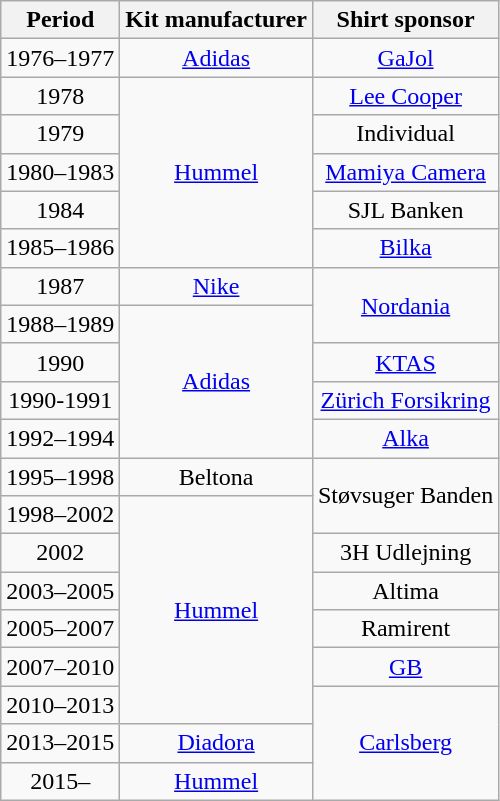<table class="wikitable" style="text-align: center">
<tr>
<th>Period</th>
<th>Kit manufacturer</th>
<th>Shirt sponsor</th>
</tr>
<tr>
<td>1976–1977</td>
<td><a href='#'>Adidas</a></td>
<td><a href='#'>GaJol</a></td>
</tr>
<tr>
<td>1978</td>
<td rowspan=5><a href='#'>Hummel</a></td>
<td><a href='#'>Lee Cooper</a></td>
</tr>
<tr>
<td>1979</td>
<td>Individual</td>
</tr>
<tr>
<td>1980–1983</td>
<td><a href='#'>Mamiya Camera</a></td>
</tr>
<tr>
<td>1984</td>
<td>SJL Banken</td>
</tr>
<tr>
<td>1985–1986</td>
<td><a href='#'>Bilka</a></td>
</tr>
<tr>
<td>1987</td>
<td><a href='#'>Nike</a></td>
<td rowspan=2><a href='#'>Nordania</a></td>
</tr>
<tr>
<td>1988–1989</td>
<td rowspan=4><a href='#'>Adidas</a></td>
</tr>
<tr>
<td>1990</td>
<td><a href='#'>KTAS</a></td>
</tr>
<tr>
<td>1990-1991</td>
<td><a href='#'>Zürich Forsikring</a></td>
</tr>
<tr>
<td>1992–1994</td>
<td><a href='#'>Alka</a></td>
</tr>
<tr>
<td>1995–1998</td>
<td>Beltona</td>
<td rowspan=2>Støvsuger Banden</td>
</tr>
<tr>
<td>1998–2002</td>
<td rowspan=6><a href='#'>Hummel</a></td>
</tr>
<tr>
<td>2002</td>
<td>3H Udlejning</td>
</tr>
<tr>
<td>2003–2005</td>
<td>Altima</td>
</tr>
<tr>
<td>2005–2007</td>
<td>Ramirent</td>
</tr>
<tr>
<td>2007–2010</td>
<td><a href='#'>GB</a></td>
</tr>
<tr>
<td>2010–2013</td>
<td rowspan=3><a href='#'>Carlsberg</a></td>
</tr>
<tr>
<td>2013–2015</td>
<td><a href='#'>Diadora</a></td>
</tr>
<tr>
<td>2015–</td>
<td><a href='#'>Hummel</a></td>
</tr>
</table>
